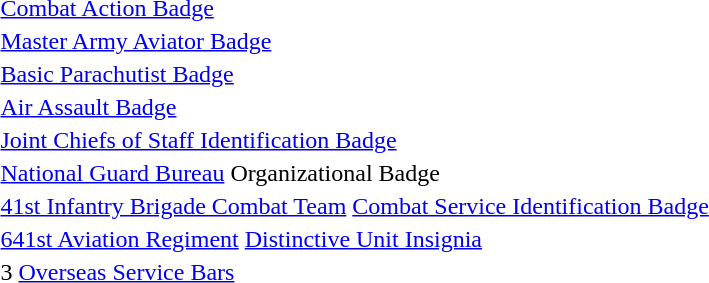<table>
<tr>
<td></td>
<td><a href='#'>Combat Action Badge</a></td>
</tr>
<tr>
<td></td>
<td><a href='#'>Master Army Aviator Badge</a></td>
</tr>
<tr>
<td></td>
<td><a href='#'>Basic Parachutist Badge</a></td>
</tr>
<tr>
<td></td>
<td><a href='#'>Air Assault Badge</a></td>
</tr>
<tr>
<td></td>
<td><a href='#'>Joint Chiefs of Staff Identification Badge</a></td>
</tr>
<tr>
<td></td>
<td><a href='#'>National Guard Bureau</a> Organizational Badge</td>
</tr>
<tr>
<td></td>
<td><a href='#'>41st Infantry Brigade Combat Team</a> <a href='#'>Combat Service Identification Badge</a></td>
</tr>
<tr>
<td></td>
<td><a href='#'>641st Aviation Regiment</a> <a href='#'>Distinctive Unit Insignia</a></td>
</tr>
<tr>
<td></td>
<td>3 <a href='#'>Overseas Service Bars</a></td>
</tr>
</table>
